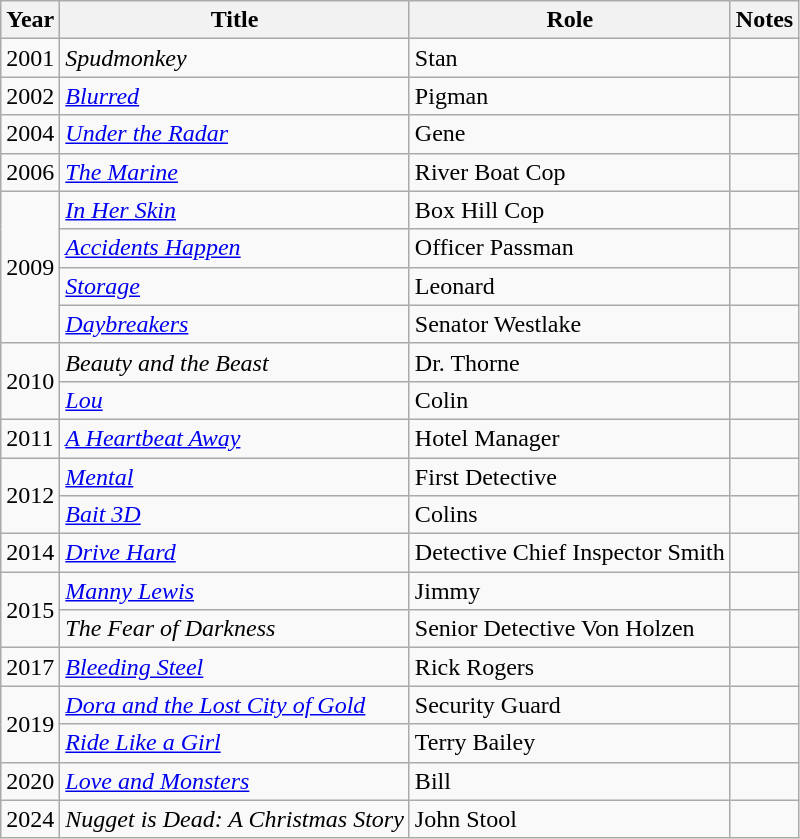<table class="wikitable sortable">
<tr>
<th>Year</th>
<th>Title</th>
<th>Role</th>
<th class="unsortable">Notes</th>
</tr>
<tr>
<td>2001</td>
<td><em>Spudmonkey</em></td>
<td>Stan</td>
<td></td>
</tr>
<tr>
<td>2002</td>
<td><a href='#'><em>Blurred</em></a></td>
<td>Pigman</td>
<td></td>
</tr>
<tr>
<td>2004</td>
<td><a href='#'><em>Under the Radar</em></a></td>
<td>Gene</td>
<td></td>
</tr>
<tr>
<td>2006</td>
<td><em><a href='#'>The Marine</a></em></td>
<td>River Boat Cop</td>
<td></td>
</tr>
<tr>
<td rowspan="4">2009</td>
<td><em><a href='#'>In Her Skin</a></em></td>
<td>Box Hill Cop</td>
<td></td>
</tr>
<tr>
<td><em><a href='#'>Accidents Happen</a></em></td>
<td>Officer Passman</td>
<td></td>
</tr>
<tr>
<td><a href='#'><em>Storage</em></a></td>
<td>Leonard</td>
<td></td>
</tr>
<tr>
<td><em><a href='#'>Daybreakers</a></em></td>
<td>Senator Westlake</td>
<td></td>
</tr>
<tr>
<td rowspan="2">2010</td>
<td><em>Beauty and the Beast</em></td>
<td>Dr. Thorne</td>
<td></td>
</tr>
<tr>
<td><a href='#'><em>Lou</em></a></td>
<td>Colin</td>
<td></td>
</tr>
<tr>
<td>2011</td>
<td><em><a href='#'>A Heartbeat Away</a></em></td>
<td>Hotel Manager</td>
<td></td>
</tr>
<tr>
<td rowspan="2">2012</td>
<td><a href='#'><em>Mental</em></a></td>
<td>First Detective</td>
<td></td>
</tr>
<tr>
<td><em><a href='#'>Bait 3D</a></em></td>
<td>Colins</td>
<td></td>
</tr>
<tr>
<td>2014</td>
<td><em><a href='#'>Drive Hard</a></em></td>
<td>Detective Chief Inspector Smith</td>
<td></td>
</tr>
<tr>
<td rowspan="2">2015</td>
<td><em><a href='#'>Manny Lewis</a></em></td>
<td>Jimmy</td>
<td></td>
</tr>
<tr>
<td><em>The Fear of Darkness</em></td>
<td>Senior Detective Von Holzen</td>
<td></td>
</tr>
<tr>
<td>2017</td>
<td><em><a href='#'>Bleeding Steel</a></em></td>
<td>Rick Rogers</td>
<td></td>
</tr>
<tr>
<td rowspan="2">2019</td>
<td><em><a href='#'>Dora and the Lost City of Gold</a></em></td>
<td>Security Guard</td>
<td></td>
</tr>
<tr>
<td><em><a href='#'>Ride Like a Girl</a></em></td>
<td>Terry Bailey</td>
<td></td>
</tr>
<tr>
<td>2020</td>
<td><a href='#'><em>Love and Monsters</em></a></td>
<td>Bill</td>
<td></td>
</tr>
<tr>
<td>2024</td>
<td><em>Nugget is Dead: A Christmas Story</em></td>
<td>John Stool</td>
<td></td>
</tr>
</table>
